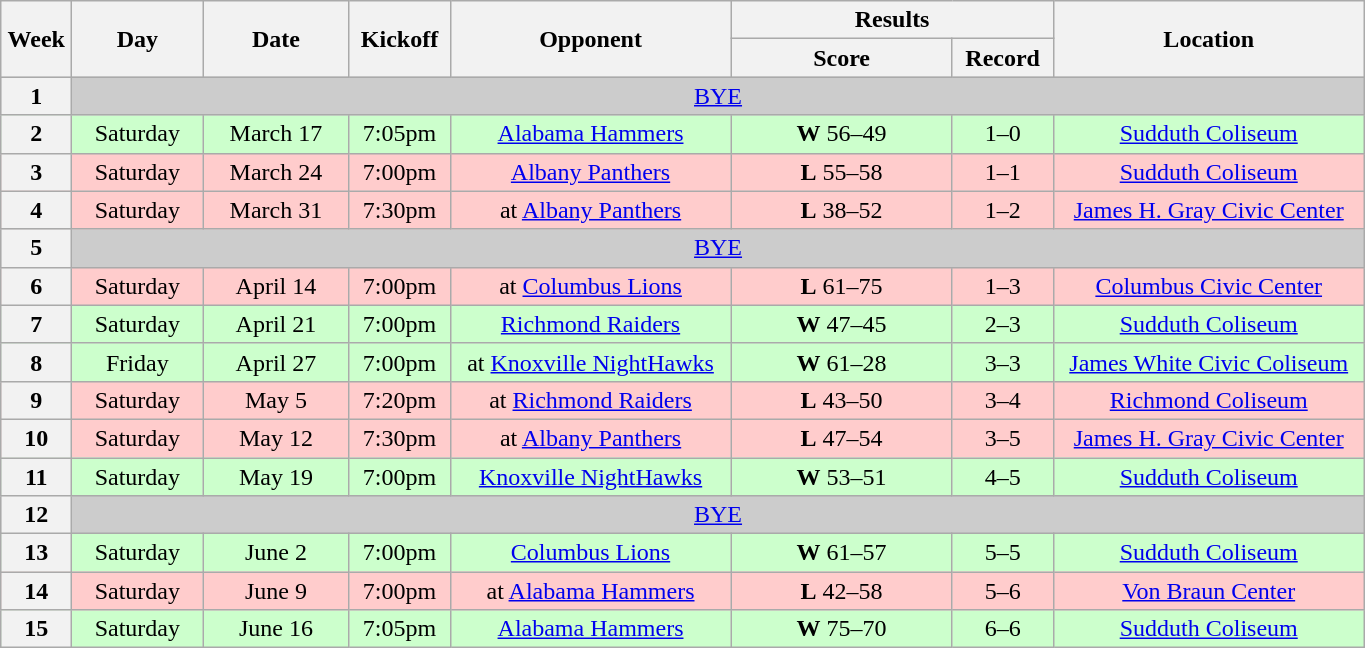<table class="wikitable">
<tr>
<th rowspan="2" width="40">Week</th>
<th rowspan="2" width="80">Day</th>
<th rowspan="2" width="90">Date</th>
<th rowspan="2" width="60">Kickoff</th>
<th rowspan="2" width="180">Opponent</th>
<th colspan="2" width="200">Results</th>
<th rowspan="2" width="200">Location</th>
</tr>
<tr>
<th width="140">Score</th>
<th width="60">Record</th>
</tr>
<tr align="center" bgcolor="#CCCCCC">
<th>1</th>
<td colSpan=7><a href='#'>BYE</a></td>
</tr>
<tr align="center" bgcolor="#CCFFCC">
<th>2</th>
<td>Saturday</td>
<td>March 17</td>
<td>7:05pm</td>
<td><a href='#'>Alabama Hammers</a></td>
<td><strong>W</strong> 56–49</td>
<td>1–0</td>
<td><a href='#'>Sudduth Coliseum</a></td>
</tr>
<tr align="center" bgcolor="#FFCCCC">
<th>3</th>
<td>Saturday</td>
<td>March 24</td>
<td>7:00pm</td>
<td><a href='#'>Albany Panthers</a></td>
<td><strong>L</strong> 55–58</td>
<td>1–1</td>
<td><a href='#'>Sudduth Coliseum</a></td>
</tr>
<tr align="center" bgcolor="#FFCCCC">
<th>4</th>
<td>Saturday</td>
<td>March 31</td>
<td>7:30pm</td>
<td>at <a href='#'>Albany Panthers</a></td>
<td><strong>L</strong> 38–52</td>
<td>1–2</td>
<td><a href='#'>James H. Gray Civic Center</a></td>
</tr>
<tr align="center" bgcolor="#CCCCCC">
<th>5</th>
<td colSpan=7><a href='#'>BYE</a></td>
</tr>
<tr align="center" bgcolor="#FFCCCC">
<th>6</th>
<td>Saturday</td>
<td>April 14</td>
<td>7:00pm</td>
<td>at <a href='#'>Columbus Lions</a></td>
<td><strong>L</strong> 61–75</td>
<td>1–3</td>
<td><a href='#'>Columbus Civic Center</a></td>
</tr>
<tr align="center" bgcolor="#CCFFCC">
<th>7</th>
<td>Saturday</td>
<td>April 21</td>
<td>7:00pm</td>
<td><a href='#'>Richmond Raiders</a></td>
<td><strong>W</strong> 47–45</td>
<td>2–3</td>
<td><a href='#'>Sudduth Coliseum</a></td>
</tr>
<tr align="center" bgcolor="#CCFFCC">
<th>8</th>
<td>Friday</td>
<td>April 27</td>
<td>7:00pm</td>
<td>at <a href='#'>Knoxville NightHawks</a></td>
<td><strong>W</strong> 61–28</td>
<td>3–3</td>
<td><a href='#'>James White Civic Coliseum</a></td>
</tr>
<tr align="center" bgcolor="#FFCCCC">
<th>9</th>
<td>Saturday</td>
<td>May 5</td>
<td>7:20pm</td>
<td>at <a href='#'>Richmond Raiders</a></td>
<td><strong>L</strong> 43–50</td>
<td>3–4</td>
<td><a href='#'>Richmond Coliseum</a></td>
</tr>
<tr align="center" bgcolor="#FFCCCC">
<th>10</th>
<td>Saturday</td>
<td>May 12</td>
<td>7:30pm</td>
<td>at <a href='#'>Albany Panthers</a></td>
<td><strong>L</strong> 47–54</td>
<td>3–5</td>
<td><a href='#'>James H. Gray Civic Center</a></td>
</tr>
<tr align="center" bgcolor="#CCFFCC">
<th>11</th>
<td>Saturday</td>
<td>May 19</td>
<td>7:00pm</td>
<td><a href='#'>Knoxville NightHawks</a></td>
<td><strong>W</strong> 53–51</td>
<td>4–5</td>
<td><a href='#'>Sudduth Coliseum</a></td>
</tr>
<tr align="center" bgcolor="#CCCCCC">
<th>12</th>
<td colSpan=7><a href='#'>BYE</a></td>
</tr>
<tr align="center" bgcolor="#CCFFCC">
<th>13</th>
<td>Saturday</td>
<td>June 2</td>
<td>7:00pm</td>
<td><a href='#'>Columbus Lions</a></td>
<td><strong>W</strong> 61–57</td>
<td>5–5</td>
<td><a href='#'>Sudduth Coliseum</a></td>
</tr>
<tr align="center" bgcolor="#FFCCCC">
<th>14</th>
<td>Saturday</td>
<td>June 9</td>
<td>7:00pm</td>
<td>at <a href='#'>Alabama Hammers</a></td>
<td><strong>L</strong> 42–58</td>
<td>5–6</td>
<td><a href='#'>Von Braun Center</a></td>
</tr>
<tr align="center" bgcolor="#CCFFCC">
<th>15</th>
<td>Saturday</td>
<td>June 16</td>
<td>7:05pm</td>
<td><a href='#'>Alabama Hammers</a></td>
<td><strong>W</strong> 75–70</td>
<td>6–6</td>
<td><a href='#'>Sudduth Coliseum</a></td>
</tr>
</table>
